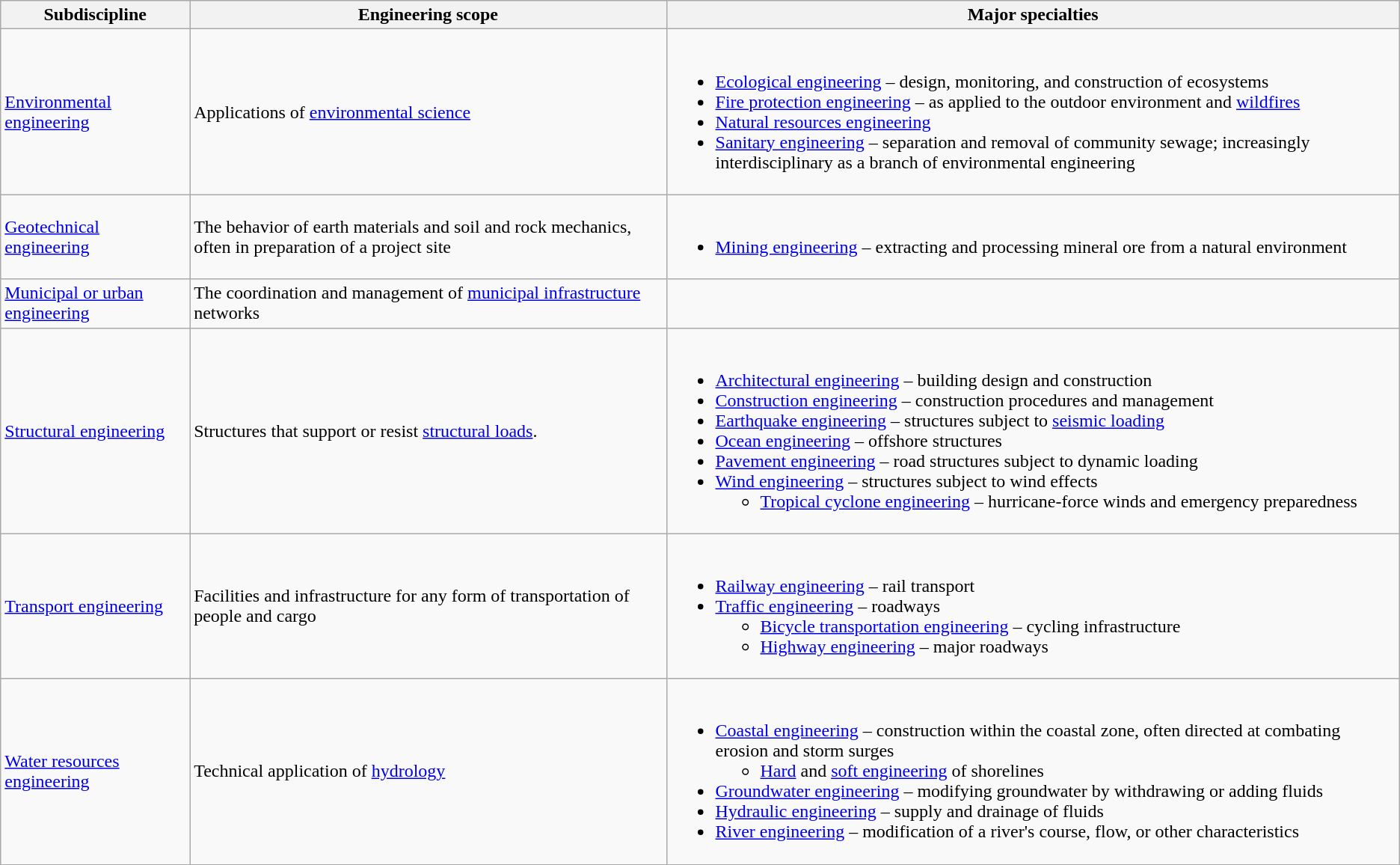<table class="wikitable sortable">
<tr>
<th>Subdiscipline</th>
<th>Engineering scope</th>
<th>Major specialties</th>
</tr>
<tr>
<td><a href='#'>Environmental engineering</a></td>
<td>Applications of <a href='#'>environmental science</a></td>
<td><br><ul><li><a href='#'>Ecological engineering</a> – design, monitoring, and construction of ecosystems</li><li><a href='#'>Fire protection engineering</a> – as applied to the outdoor environment and <a href='#'>wildfires</a></li><li><a href='#'>Natural resources engineering</a></li><li><a href='#'>Sanitary engineering</a> – separation and removal of community sewage; increasingly interdisciplinary as a branch of environmental engineering</li></ul></td>
</tr>
<tr>
<td><a href='#'>Geotechnical engineering</a></td>
<td>The behavior of earth materials and soil and rock mechanics, often in preparation of a project site</td>
<td><br><ul><li><a href='#'>Mining engineering</a> – extracting and processing mineral ore from a natural environment</li></ul></td>
</tr>
<tr>
<td><a href='#'>Municipal or urban engineering</a></td>
<td>The coordination and management of <a href='#'>municipal infrastructure</a> networks</td>
<td></td>
</tr>
<tr>
<td><a href='#'>Structural engineering</a></td>
<td>Structures that support or resist <a href='#'>structural loads</a>.</td>
<td><br><ul><li><a href='#'>Architectural engineering</a> – building design and construction</li><li><a href='#'>Construction engineering</a> – construction procedures and management</li><li><a href='#'>Earthquake engineering</a> – structures subject to <a href='#'>seismic loading</a></li><li><a href='#'>Ocean engineering</a> – offshore structures</li><li><a href='#'>Pavement engineering</a> – road structures subject to dynamic loading</li><li><a href='#'>Wind engineering</a> – structures subject to wind effects<ul><li><a href='#'>Tropical cyclone engineering</a> – hurricane-force winds and emergency preparedness</li></ul></li></ul></td>
</tr>
<tr>
<td><a href='#'>Transport engineering</a></td>
<td>Facilities and infrastructure for any form of transportation of people and cargo</td>
<td><br><ul><li><a href='#'>Railway engineering</a> – rail transport</li><li><a href='#'>Traffic engineering</a> – roadways<ul><li><a href='#'>Bicycle transportation engineering</a> – cycling infrastructure</li><li><a href='#'>Highway engineering</a> – major roadways</li></ul></li></ul></td>
</tr>
<tr>
<td><a href='#'>Water resources engineering</a></td>
<td>Technical application of <a href='#'>hydrology</a></td>
<td><br><ul><li><a href='#'>Coastal engineering</a> – construction within the coastal zone, often directed at combating erosion and storm surges<ul><li><a href='#'>Hard</a> and <a href='#'>soft engineering</a> of shorelines</li></ul></li><li><a href='#'>Groundwater engineering</a> – modifying groundwater by withdrawing or adding fluids</li><li><a href='#'>Hydraulic engineering</a> – supply and drainage of fluids</li><li><a href='#'>River engineering</a> – modification of a river's course, flow, or other characteristics</li></ul></td>
</tr>
</table>
